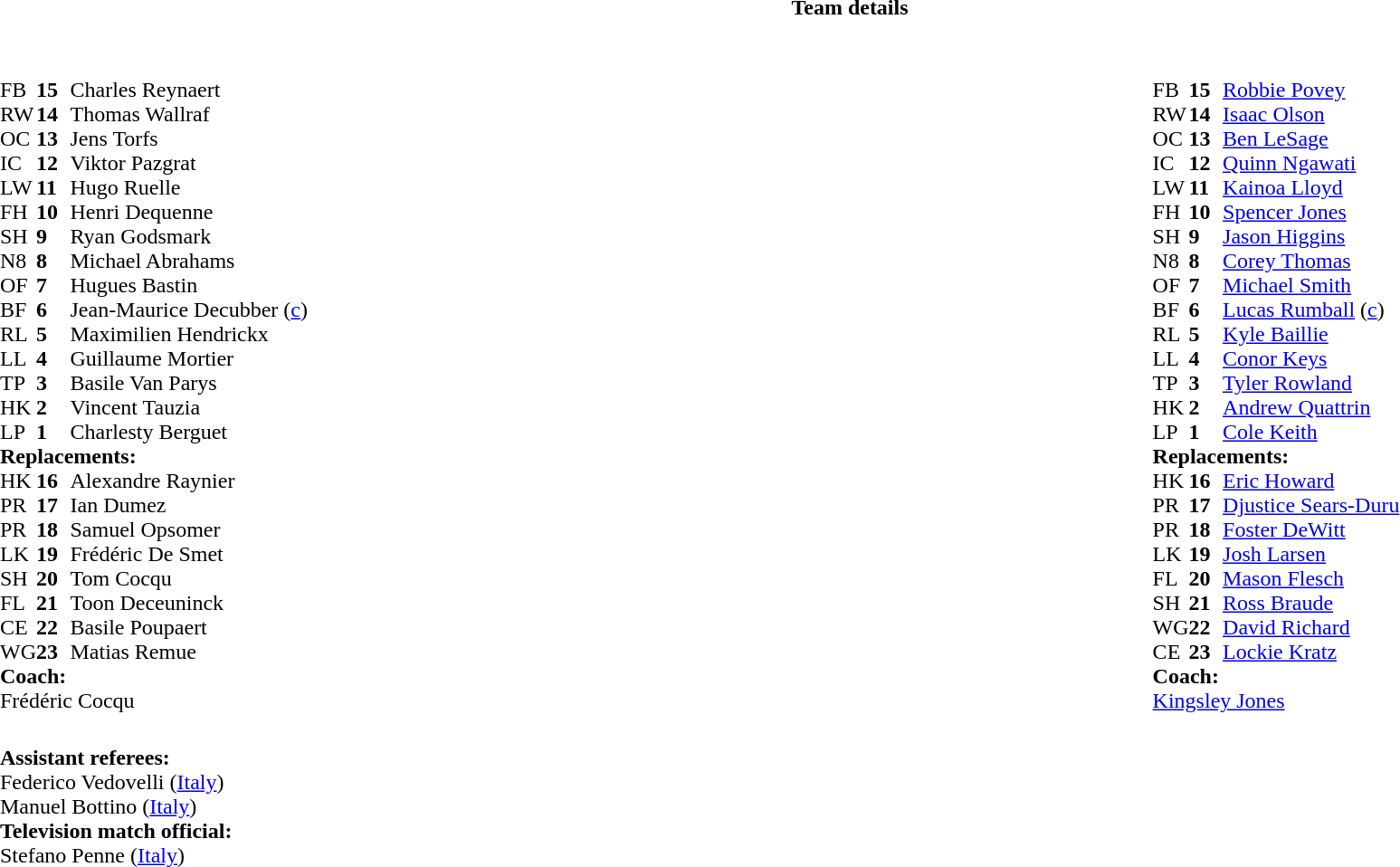<table border="0" style="width:100%;" class="collapsible collapsed">
<tr>
<th>Team details</th>
</tr>
<tr>
<td><br><table style="width:100%">
<tr>
<td style="vertical-align:top;width:50%"><br><table cellspacing="0" cellpadding="0">
<tr>
<th width="25"></th>
<th width="25"></th>
</tr>
<tr>
<td>FB</td>
<td><strong>15</strong></td>
<td>Charles Reynaert</td>
</tr>
<tr>
<td>RW</td>
<td><strong>14</strong></td>
<td>Thomas Wallraf</td>
</tr>
<tr>
<td>OC</td>
<td><strong>13</strong></td>
<td>Jens Torfs</td>
</tr>
<tr>
<td>IC</td>
<td><strong>12</strong></td>
<td>Viktor Pazgrat</td>
<td></td>
<td></td>
</tr>
<tr>
<td>LW</td>
<td><strong>11</strong></td>
<td>Hugo Ruelle</td>
</tr>
<tr>
<td>FH</td>
<td><strong>10</strong></td>
<td>Henri Dequenne</td>
<td></td>
<td></td>
</tr>
<tr>
<td>SH</td>
<td><strong>9</strong></td>
<td>Ryan Godsmark</td>
<td></td>
<td></td>
</tr>
<tr>
<td>N8</td>
<td><strong>8</strong></td>
<td>Michael Abrahams</td>
<td></td>
<td></td>
</tr>
<tr>
<td>OF</td>
<td><strong>7</strong></td>
<td>Hugues Bastin</td>
</tr>
<tr>
<td>BF</td>
<td><strong>6</strong></td>
<td>Jean-Maurice Decubber (<a href='#'>c</a>)</td>
</tr>
<tr>
<td>RL</td>
<td><strong>5</strong></td>
<td>Maximilien Hendrickx</td>
</tr>
<tr>
<td>LL</td>
<td><strong>4</strong></td>
<td>Guillaume Mortier</td>
<td></td>
<td></td>
</tr>
<tr>
<td>TP</td>
<td><strong>3</strong></td>
<td>Basile Van Parys</td>
<td></td>
<td></td>
</tr>
<tr>
<td>HK</td>
<td><strong>2</strong></td>
<td>Vincent Tauzia</td>
<td></td>
<td></td>
</tr>
<tr>
<td>LP</td>
<td><strong>1</strong></td>
<td>Charlesty Berguet</td>
<td></td>
<td></td>
</tr>
<tr>
<td colspan=3><strong>Replacements:</strong></td>
</tr>
<tr>
<td>HK</td>
<td><strong>16</strong></td>
<td>Alexandre Raynier</td>
<td></td>
<td></td>
</tr>
<tr>
<td>PR</td>
<td><strong>17</strong></td>
<td>Ian Dumez</td>
<td></td>
<td></td>
</tr>
<tr>
<td>PR</td>
<td><strong>18</strong></td>
<td>Samuel Opsomer</td>
<td></td>
<td></td>
</tr>
<tr>
<td>LK</td>
<td><strong>19</strong></td>
<td>Frédéric De Smet</td>
<td></td>
<td></td>
</tr>
<tr>
<td>SH</td>
<td><strong>20</strong></td>
<td>Tom Cocqu</td>
<td></td>
<td></td>
</tr>
<tr>
<td>FL</td>
<td><strong>21</strong></td>
<td>Toon Deceuninck</td>
<td></td>
<td></td>
</tr>
<tr>
<td>CE</td>
<td><strong>22</strong></td>
<td>Basile Poupaert</td>
<td></td>
<td></td>
</tr>
<tr>
<td>WG</td>
<td><strong>23</strong></td>
<td>Matias Remue</td>
<td></td>
<td></td>
</tr>
<tr>
<td colspan=3><strong>Coach:</strong></td>
</tr>
<tr>
<td colspan="4"> Frédéric Cocqu</td>
</tr>
</table>
</td>
<td style="vertical-align:top;width:50%"><br><table cellspacing="0" cellpadding="0" style="margin:auto">
<tr>
<th width="25"></th>
<th width="25"></th>
</tr>
<tr>
<td>FB</td>
<td><strong>15</strong></td>
<td><a href='#'>Robbie Povey</a></td>
</tr>
<tr>
<td>RW</td>
<td><strong>14</strong></td>
<td><a href='#'>Isaac Olson</a></td>
<td></td>
<td></td>
<td></td>
<td></td>
<td></td>
</tr>
<tr>
<td>OC</td>
<td><strong>13</strong></td>
<td><a href='#'>Ben LeSage</a></td>
</tr>
<tr>
<td>IC</td>
<td><strong>12</strong></td>
<td><a href='#'>Quinn Ngawati</a></td>
</tr>
<tr>
<td>LW</td>
<td><strong>11</strong></td>
<td><a href='#'>Kainoa Lloyd</a></td>
<td></td>
<td></td>
</tr>
<tr>
<td>FH</td>
<td><strong>10</strong></td>
<td><a href='#'>Spencer Jones</a></td>
</tr>
<tr>
<td>SH</td>
<td><strong>9</strong></td>
<td><a href='#'>Jason Higgins</a></td>
<td></td>
<td></td>
</tr>
<tr>
<td>N8</td>
<td><strong>8</strong></td>
<td><a href='#'>Corey Thomas</a></td>
<td></td>
<td></td>
</tr>
<tr>
<td>OF</td>
<td><strong>7</strong></td>
<td><a href='#'>Michael Smith</a></td>
<td></td>
</tr>
<tr>
<td>BF</td>
<td><strong>6</strong></td>
<td><a href='#'>Lucas Rumball</a> (<a href='#'>c</a>)</td>
</tr>
<tr>
<td>RL</td>
<td><strong>5</strong></td>
<td><a href='#'>Kyle Baillie</a></td>
</tr>
<tr>
<td>LL</td>
<td><strong>4</strong></td>
<td><a href='#'>Conor Keys</a></td>
<td></td>
<td></td>
</tr>
<tr>
<td>TP</td>
<td><strong>3</strong></td>
<td><a href='#'>Tyler Rowland</a></td>
<td></td>
<td></td>
</tr>
<tr>
<td>HK</td>
<td><strong>2</strong></td>
<td><a href='#'>Andrew Quattrin</a></td>
<td></td>
<td></td>
<td></td>
<td></td>
</tr>
<tr>
<td>LP</td>
<td><strong>1</strong></td>
<td><a href='#'>Cole Keith</a></td>
<td></td>
<td></td>
</tr>
<tr>
<td colspan=3><strong>Replacements:</strong></td>
</tr>
<tr>
<td>HK</td>
<td><strong>16</strong></td>
<td><a href='#'>Eric Howard</a></td>
<td></td>
<td></td>
</tr>
<tr>
<td>PR</td>
<td><strong>17</strong></td>
<td><a href='#'>Djustice Sears-Duru</a></td>
<td></td>
<td></td>
</tr>
<tr>
<td>PR</td>
<td><strong>18</strong></td>
<td><a href='#'>Foster DeWitt</a></td>
<td></td>
<td></td>
</tr>
<tr>
<td>LK</td>
<td><strong>19</strong></td>
<td><a href='#'>Josh Larsen</a></td>
<td></td>
<td></td>
</tr>
<tr>
<td>FL</td>
<td><strong>20</strong></td>
<td><a href='#'>Mason Flesch</a></td>
<td></td>
<td></td>
</tr>
<tr>
<td>SH</td>
<td><strong>21</strong></td>
<td><a href='#'>Ross Braude</a></td>
<td></td>
<td></td>
</tr>
<tr>
<td>WG</td>
<td><strong>22</strong></td>
<td><a href='#'>David Richard</a></td>
<td></td>
<td></td>
</tr>
<tr>
<td>CE</td>
<td><strong>23</strong></td>
<td><a href='#'>Lockie Kratz</a></td>
<td></td>
<td></td>
<td></td>
<td></td>
<td></td>
</tr>
<tr>
<td colspan=3><strong>Coach:</strong></td>
</tr>
<tr>
<td colspan="4"> <a href='#'>Kingsley Jones</a></td>
</tr>
</table>
</td>
</tr>
</table>
<table style="width:100%">
<tr>
<td><br><strong>Assistant referees:</strong>
<br>Federico Vedovelli (<a href='#'>Italy</a>)
<br>Manuel Bottino (<a href='#'>Italy</a>)
<br><strong>Television match official:</strong>
<br>Stefano Penne (<a href='#'>Italy</a>)</td>
</tr>
</table>
</td>
</tr>
</table>
